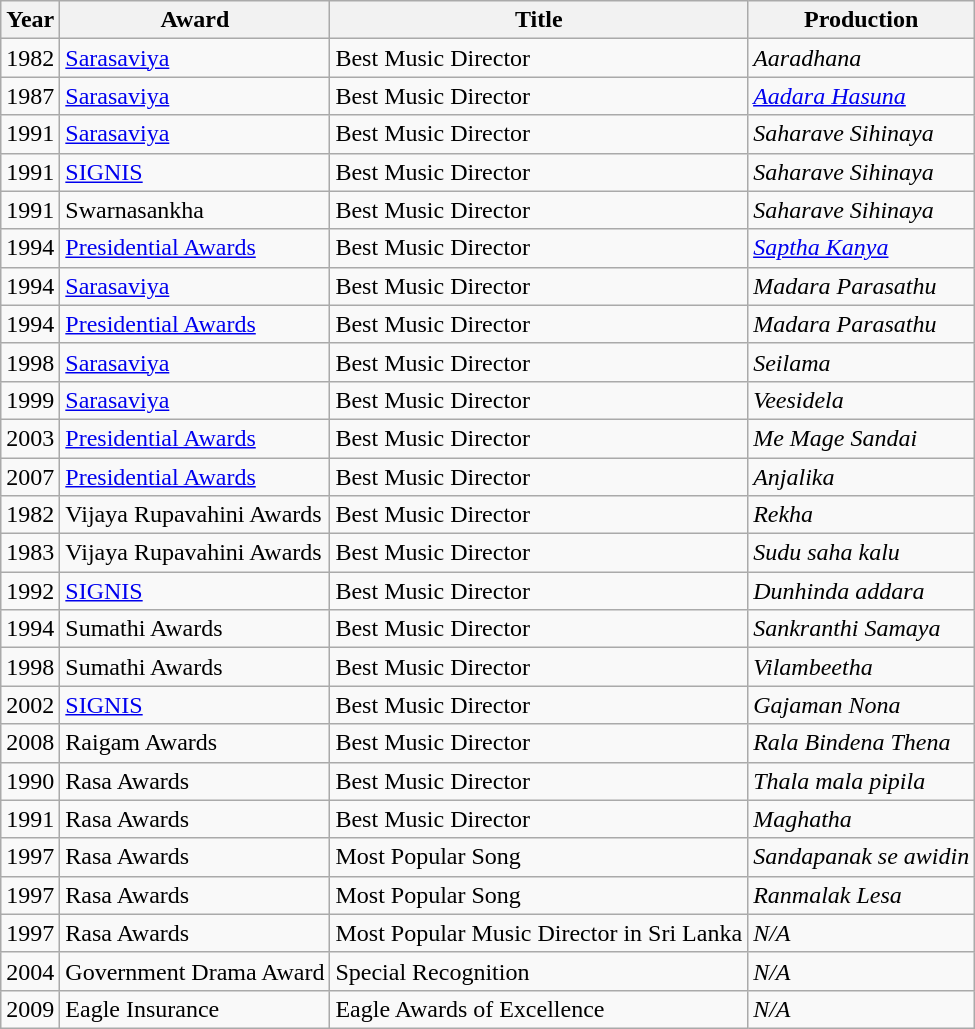<table class="wikitable sortable">
<tr>
<th>Year</th>
<th>Award</th>
<th>Title</th>
<th>Production</th>
</tr>
<tr>
<td>1982</td>
<td><a href='#'>Sarasaviya</a></td>
<td>Best Music Director</td>
<td><em>Aaradhana</em></td>
</tr>
<tr>
<td>1987</td>
<td><a href='#'>Sarasaviya</a></td>
<td>Best Music Director</td>
<td><em><a href='#'>Aadara Hasuna</a></em></td>
</tr>
<tr>
<td>1991</td>
<td><a href='#'>Sarasaviya</a></td>
<td>Best Music Director</td>
<td><em>Saharave Sihinaya</em></td>
</tr>
<tr>
<td>1991</td>
<td><a href='#'>SIGNIS</a></td>
<td>Best Music Director</td>
<td><em>Saharave Sihinaya</em></td>
</tr>
<tr>
<td>1991</td>
<td>Swarnasankha</td>
<td>Best Music Director</td>
<td><em>Saharave Sihinaya</em></td>
</tr>
<tr>
<td>1994</td>
<td><a href='#'>Presidential Awards</a></td>
<td>Best Music Director</td>
<td><em><a href='#'>Saptha Kanya</a></em></td>
</tr>
<tr>
<td>1994</td>
<td><a href='#'>Sarasaviya</a></td>
<td>Best Music Director</td>
<td><em>Madara Parasathu</em></td>
</tr>
<tr>
<td>1994</td>
<td><a href='#'>Presidential Awards</a></td>
<td>Best Music Director</td>
<td><em>Madara Parasathu</em></td>
</tr>
<tr>
<td>1998</td>
<td><a href='#'>Sarasaviya</a></td>
<td>Best Music Director</td>
<td><em>Seilama</em></td>
</tr>
<tr>
<td>1999</td>
<td><a href='#'>Sarasaviya</a></td>
<td>Best Music Director</td>
<td><em>Veesidela</em></td>
</tr>
<tr>
<td>2003</td>
<td><a href='#'>Presidential Awards</a></td>
<td>Best Music Director</td>
<td><em>Me Mage Sandai</em></td>
</tr>
<tr>
<td>2007</td>
<td><a href='#'>Presidential Awards</a></td>
<td>Best Music Director</td>
<td><em>Anjalika</em></td>
</tr>
<tr>
<td>1982</td>
<td>Vijaya Rupavahini Awards</td>
<td>Best Music Director</td>
<td><em>Rekha</em></td>
</tr>
<tr>
<td>1983</td>
<td>Vijaya Rupavahini Awards</td>
<td>Best Music Director</td>
<td><em>Sudu saha kalu</em></td>
</tr>
<tr>
<td>1992</td>
<td><a href='#'>SIGNIS</a></td>
<td>Best Music Director</td>
<td><em>Dunhinda addara</em></td>
</tr>
<tr>
<td>1994</td>
<td>Sumathi Awards</td>
<td>Best Music Director</td>
<td><em>Sankranthi Samaya</em></td>
</tr>
<tr>
<td>1998</td>
<td>Sumathi Awards</td>
<td>Best Music Director</td>
<td><em>Vilambeetha</em></td>
</tr>
<tr>
<td>2002</td>
<td><a href='#'>SIGNIS</a></td>
<td>Best Music Director</td>
<td><em>Gajaman Nona</em></td>
</tr>
<tr>
<td>2008</td>
<td>Raigam Awards</td>
<td>Best Music Director</td>
<td><em>Rala Bindena Thena</em></td>
</tr>
<tr>
<td>1990</td>
<td>Rasa Awards</td>
<td>Best Music Director</td>
<td><em>Thala mala pipila</em></td>
</tr>
<tr>
<td>1991</td>
<td>Rasa Awards</td>
<td>Best Music Director</td>
<td><em>Maghatha</em></td>
</tr>
<tr>
<td>1997</td>
<td>Rasa Awards</td>
<td>Most Popular Song</td>
<td><em>Sandapanak se awidin</em></td>
</tr>
<tr>
<td>1997</td>
<td>Rasa Awards</td>
<td>Most Popular Song</td>
<td><em>Ranmalak Lesa</em></td>
</tr>
<tr>
<td>1997</td>
<td>Rasa Awards</td>
<td>Most Popular Music Director in Sri Lanka</td>
<td><em>N/A</em></td>
</tr>
<tr>
<td>2004</td>
<td>Government Drama Award</td>
<td>Special Recognition</td>
<td><em>N/A</em></td>
</tr>
<tr>
<td>2009</td>
<td>Eagle Insurance</td>
<td>Eagle Awards of Excellence</td>
<td><em>N/A</em></td>
</tr>
</table>
